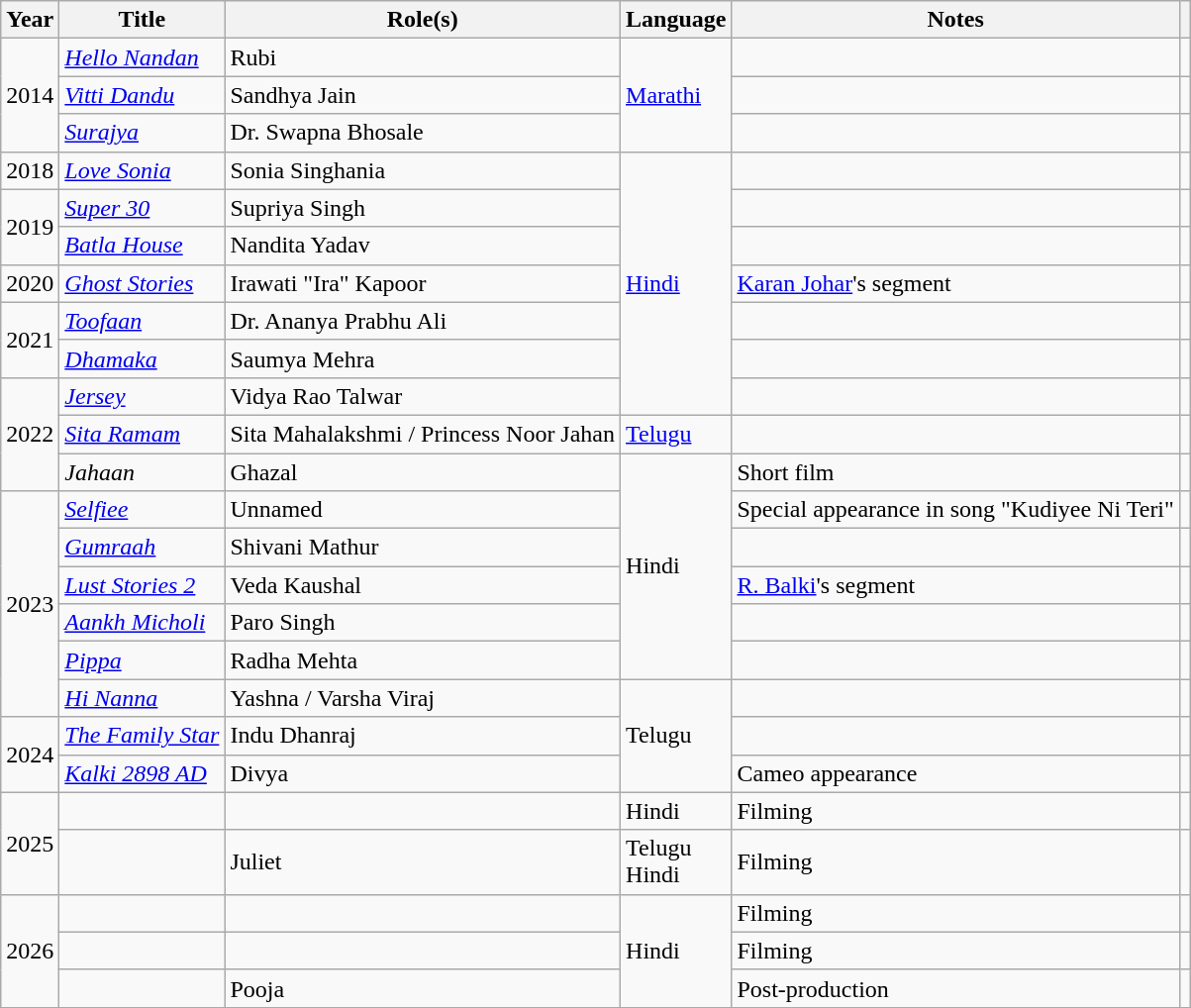<table class="wikitable sortable">
<tr>
<th scope="col">Year</th>
<th scope="col">Title</th>
<th scope="col">Role(s)</th>
<th scope="col">Language</th>
<th class="unsortable" scope="col">Notes</th>
<th class="unsortable" scope="col"></th>
</tr>
<tr>
<td rowspan="3">2014</td>
<td><em><a href='#'>Hello Nandan</a></em></td>
<td>Rubi</td>
<td rowspan="3"><a href='#'>Marathi</a></td>
<td></td>
<td></td>
</tr>
<tr>
<td><em><a href='#'>Vitti Dandu</a></em></td>
<td>Sandhya Jain</td>
<td></td>
<td></td>
</tr>
<tr>
<td><em><a href='#'>Surajya</a></em></td>
<td>Dr. Swapna Bhosale</td>
<td></td>
<td></td>
</tr>
<tr>
<td>2018</td>
<td><em><a href='#'>Love Sonia</a></em></td>
<td>Sonia Singhania</td>
<td rowspan="7"><a href='#'>Hindi</a></td>
<td></td>
<td></td>
</tr>
<tr>
<td rowspan="2">2019</td>
<td><em><a href='#'>Super 30</a></em></td>
<td>Supriya Singh</td>
<td></td>
<td></td>
</tr>
<tr>
<td><em><a href='#'>Batla House</a></em></td>
<td>Nandita Yadav</td>
<td></td>
<td></td>
</tr>
<tr>
<td>2020</td>
<td><em><a href='#'>Ghost Stories</a></em></td>
<td>Irawati "Ira" Kapoor</td>
<td><a href='#'>Karan Johar</a>'s segment</td>
<td></td>
</tr>
<tr>
<td rowspan="2">2021</td>
<td><em><a href='#'>Toofaan</a></em></td>
<td>Dr. Ananya Prabhu Ali</td>
<td></td>
<td></td>
</tr>
<tr>
<td><em><a href='#'>Dhamaka</a></em></td>
<td>Saumya Mehra</td>
<td></td>
<td></td>
</tr>
<tr>
<td rowspan="3">2022</td>
<td><em><a href='#'>Jersey</a></em></td>
<td>Vidya Rao Talwar</td>
<td></td>
<td></td>
</tr>
<tr>
<td><em><a href='#'>Sita Ramam</a></em></td>
<td>Sita Mahalakshmi / Princess Noor Jahan</td>
<td><a href='#'>Telugu</a></td>
<td></td>
<td></td>
</tr>
<tr>
<td><em>Jahaan</em></td>
<td>Ghazal</td>
<td rowspan="6">Hindi</td>
<td>Short film</td>
<td></td>
</tr>
<tr>
<td rowspan="6">2023</td>
<td><em><a href='#'>Selfiee</a></em></td>
<td>Unnamed</td>
<td>Special appearance in song "Kudiyee Ni Teri"</td>
<td></td>
</tr>
<tr>
<td><em><a href='#'>Gumraah</a></em></td>
<td>Shivani Mathur</td>
<td></td>
<td></td>
</tr>
<tr>
<td><em><a href='#'>Lust Stories 2</a></em></td>
<td>Veda Kaushal</td>
<td><a href='#'>R. Balki</a>'s segment</td>
<td></td>
</tr>
<tr>
<td><em><a href='#'>Aankh Micholi</a></em></td>
<td>Paro Singh</td>
<td></td>
<td></td>
</tr>
<tr>
<td><em><a href='#'>Pippa</a></em></td>
<td>Radha Mehta</td>
<td></td>
<td></td>
</tr>
<tr>
<td><em><a href='#'>Hi Nanna</a></em></td>
<td>Yashna / Varsha Viraj</td>
<td rowspan="3">Telugu</td>
<td></td>
<td></td>
</tr>
<tr>
<td rowspan="2">2024</td>
<td><em><a href='#'>The Family Star</a></em></td>
<td>Indu Dhanraj</td>
<td></td>
<td></td>
</tr>
<tr>
<td><em><a href='#'>Kalki 2898 AD</a></em></td>
<td>Divya</td>
<td>Cameo appearance</td>
<td></td>
</tr>
<tr>
<td rowspan="2">2025</td>
<td></td>
<td></td>
<td>Hindi</td>
<td>Filming</td>
<td></td>
</tr>
<tr>
<td></td>
<td>Juliet</td>
<td>Telugu<br>Hindi</td>
<td>Filming</td>
<td></td>
</tr>
<tr>
<td rowspan="3">2026</td>
<td></td>
<td></td>
<td rowspan="3">Hindi</td>
<td>Filming</td>
<td></td>
</tr>
<tr>
<td></td>
<td></td>
<td>Filming</td>
<td></td>
</tr>
<tr>
<td></td>
<td>Pooja</td>
<td>Post-production</td>
<td></td>
</tr>
<tr>
</tr>
</table>
